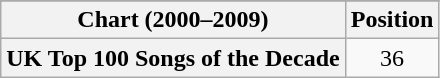<table class="wikitable plainrowheaders" style="text-align:center">
<tr>
</tr>
<tr>
<th>Chart (2000–2009)</th>
<th>Position</th>
</tr>
<tr>
<th scope="row">UK Top 100 Songs of the Decade</th>
<td>36</td>
</tr>
</table>
